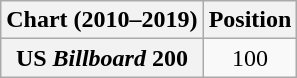<table class="wikitable plainrowheaders" style="text-align:center">
<tr>
<th scope="col">Chart (2010–2019)</th>
<th scope="col">Position</th>
</tr>
<tr>
<th scope="row">US <em>Billboard</em> 200</th>
<td>100</td>
</tr>
</table>
